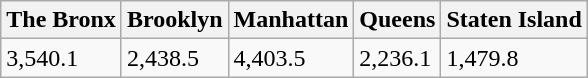<table class="wikitable">
<tr>
<th>The Bronx</th>
<th>Brooklyn</th>
<th>Manhattan</th>
<th>Queens</th>
<th>Staten Island</th>
</tr>
<tr>
<td>3,540.1</td>
<td>2,438.5</td>
<td>4,403.5</td>
<td>2,236.1</td>
<td>1,479.8</td>
</tr>
</table>
